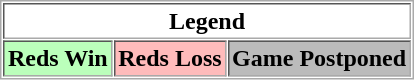<table align="center" border="1" cellpadding="2" cellspacing="1" style="border:1px solid #aaa">
<tr>
<th colspan="3">Legend</th>
</tr>
<tr>
<th bgcolor="bbffbb">Reds Win</th>
<th bgcolor="ffbbbb">Reds Loss</th>
<th bgcolor="bbbbbb">Game Postponed</th>
</tr>
</table>
